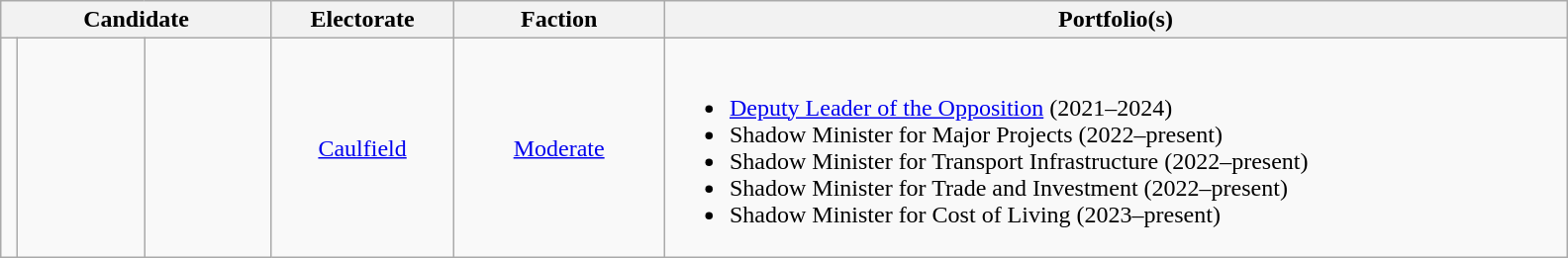<table class="wikitable" style="text-align:center">
<tr>
<th width=175px; colspan=3>Candidate</th>
<th width=115px>Electorate</th>
<th width=135px>Faction</th>
<th width=600px>Portfolio(s)</th>
</tr>
<tr>
<td width="3pt" > </td>
<td></td>
<td></td>
<td><a href='#'>Caulfield</a></td>
<td><a href='#'>Moderate</a></td>
<td align=left><br><ul><li><a href='#'>Deputy Leader of the Opposition</a> (2021–2024)</li><li>Shadow Minister for Major Projects (2022–present)</li><li>Shadow Minister for Transport Infrastructure (2022–present)</li><li>Shadow Minister for Trade and Investment (2022–present)</li><li>Shadow Minister for Cost of Living (2023–present)</li></ul></td>
</tr>
</table>
